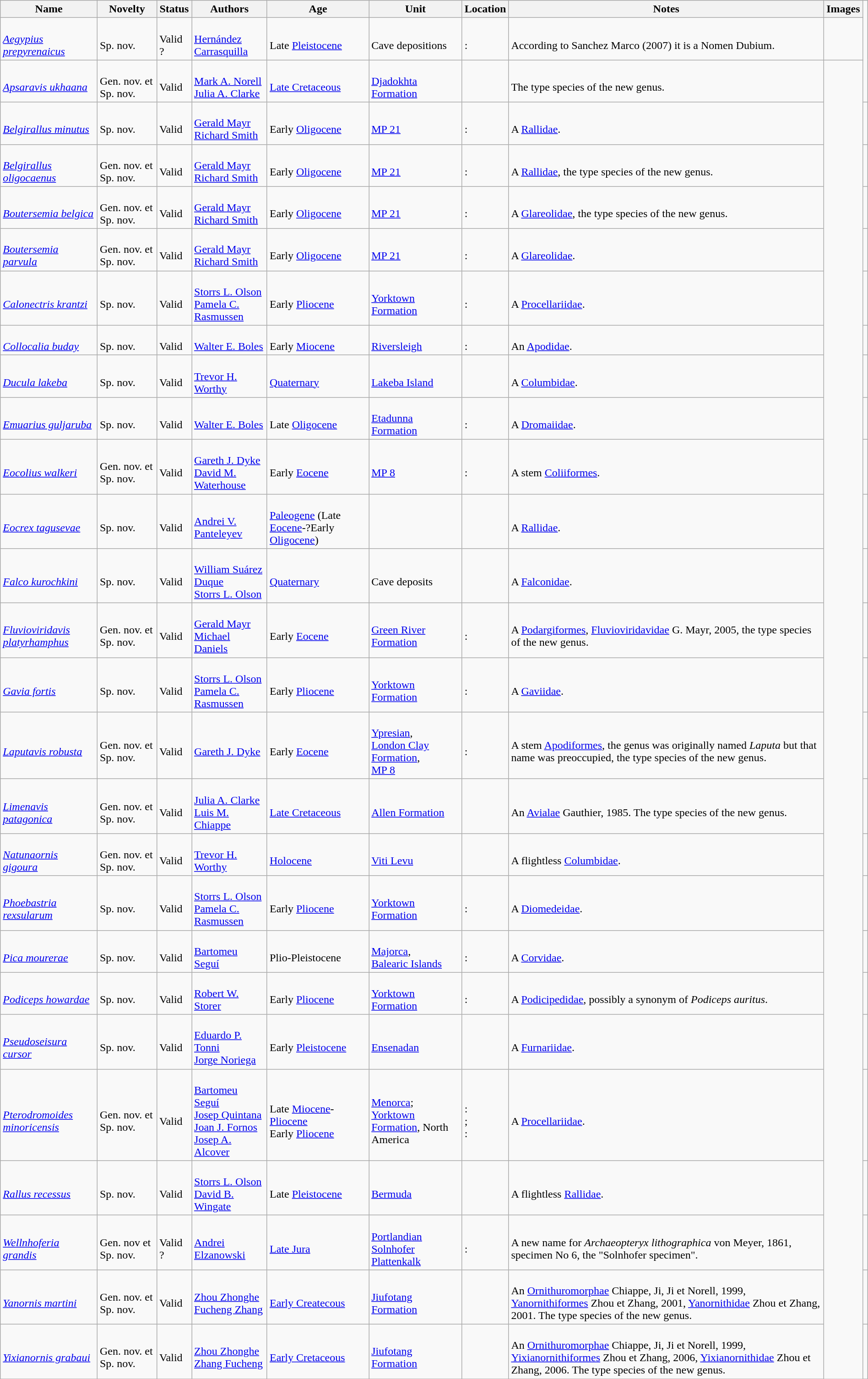<table class="wikitable sortable" align="center" width="100%">
<tr>
<th>Name</th>
<th>Novelty</th>
<th>Status</th>
<th>Authors</th>
<th>Age</th>
<th>Unit</th>
<th>Location</th>
<th>Notes</th>
<th>Images</th>
</tr>
<tr>
<td><br><em><a href='#'>Aegypius prepyrenaicus</a></em> </td>
<td><br>Sp. nov.</td>
<td><br>Valid ?</td>
<td><br><a href='#'>Hernández Carrasquilla</a></td>
<td><br>Late <a href='#'>Pleistocene</a></td>
<td><br>Cave depositions</td>
<td><br>:<br></td>
<td><br>According to Sanchez Marco (2007) it is a Nomen Dubium.</td>
<td></td>
</tr>
<tr>
<td><br><em><a href='#'>Apsaravis ukhaana</a></em> </td>
<td><br>Gen. nov. et Sp. nov.</td>
<td><br>Valid</td>
<td><br><a href='#'>Mark A. Norell</a><br><a href='#'>Julia A. Clarke</a></td>
<td><br><a href='#'>Late Cretaceous</a></td>
<td><br><a href='#'>Djadokhta Formation</a></td>
<td><br></td>
<td><br>The type species of the new genus.</td>
<td rowspan="47"></td>
</tr>
<tr>
<td><br><em><a href='#'>Belgirallus minutus</a></em> </td>
<td><br>Sp. nov.</td>
<td><br>Valid</td>
<td><br><a href='#'>Gerald Mayr</a><br><a href='#'>Richard Smith</a></td>
<td><br>Early <a href='#'>Oligocene</a></td>
<td><br><a href='#'>MP 21</a></td>
<td><br>:<br></td>
<td><br>A <a href='#'>Rallidae</a>.</td>
<td></td>
</tr>
<tr>
<td><br><em><a href='#'>Belgirallus oligocaenus</a></em> </td>
<td><br>Gen. nov. et Sp. nov.</td>
<td><br>Valid</td>
<td><br><a href='#'>Gerald Mayr</a><br><a href='#'>Richard Smith</a></td>
<td><br>Early <a href='#'>Oligocene</a></td>
<td><br><a href='#'>MP 21</a></td>
<td><br>:<br></td>
<td><br>A <a href='#'>Rallidae</a>, the type species of the new genus.</td>
<td></td>
</tr>
<tr>
<td><br><em><a href='#'>Boutersemia belgica</a></em> </td>
<td><br>Gen. nov. et Sp. nov.</td>
<td><br>Valid</td>
<td><br><a href='#'>Gerald Mayr</a><br><a href='#'>Richard Smith</a></td>
<td><br>Early <a href='#'>Oligocene</a></td>
<td><br><a href='#'>MP 21</a></td>
<td><br>:<br></td>
<td><br>A <a href='#'>Glareolidae</a>, the type species of the new genus.</td>
<td></td>
</tr>
<tr>
<td><br><em><a href='#'>Boutersemia parvula</a></em> </td>
<td><br>Gen. nov. et Sp. nov.</td>
<td><br>Valid</td>
<td><br><a href='#'>Gerald Mayr</a><br><a href='#'>Richard Smith</a></td>
<td><br>Early <a href='#'>Oligocene</a></td>
<td><br><a href='#'>MP 21</a></td>
<td><br>:<br></td>
<td><br>A <a href='#'>Glareolidae</a>.</td>
<td></td>
</tr>
<tr>
<td><br><em><a href='#'>Calonectris krantzi</a></em> </td>
<td><br>Sp. nov.</td>
<td><br>Valid</td>
<td><br><a href='#'>Storrs L. Olson</a><br><a href='#'>Pamela C. Rasmussen</a></td>
<td><br>Early <a href='#'>Pliocene</a></td>
<td><br><a href='#'>Yorktown Formation</a></td>
<td><br>:<br></td>
<td><br>A <a href='#'>Procellariidae</a>.</td>
<td></td>
</tr>
<tr>
<td><br><em><a href='#'>Collocalia buday</a></em> </td>
<td><br>Sp. nov.</td>
<td><br>Valid</td>
<td><br><a href='#'>Walter E. Boles</a></td>
<td><br>Early <a href='#'>Miocene</a></td>
<td><br><a href='#'>Riversleigh</a></td>
<td><br>:<br></td>
<td><br>An <a href='#'>Apodidae</a>.</td>
<td></td>
</tr>
<tr>
<td><br><em><a href='#'>Ducula lakeba</a></em> </td>
<td><br>Sp. nov.</td>
<td><br>Valid</td>
<td><br><a href='#'>Trevor H. Worthy</a></td>
<td><br><a href='#'>Quaternary</a></td>
<td><br><a href='#'>Lakeba Island</a></td>
<td><br></td>
<td><br>A <a href='#'>Columbidae</a>.</td>
<td></td>
</tr>
<tr>
<td><br><em><a href='#'>Emuarius guljaruba</a></em> </td>
<td><br>Sp. nov.</td>
<td><br>Valid</td>
<td><br><a href='#'>Walter E. Boles</a></td>
<td><br>Late <a href='#'>Oligocene</a></td>
<td><br><a href='#'>Etadunna Formation</a></td>
<td><br>:<br></td>
<td><br>A <a href='#'>Dromaiidae</a>.</td>
<td></td>
</tr>
<tr>
<td><br><em><a href='#'>Eocolius walkeri</a></em> </td>
<td><br>Gen. nov. et Sp. nov.</td>
<td><br>Valid</td>
<td><br><a href='#'>Gareth J. Dyke</a><br><a href='#'>David M. Waterhouse</a></td>
<td><br>Early <a href='#'>Eocene</a></td>
<td><br><a href='#'>MP 8</a></td>
<td><br>:<br></td>
<td><br>A stem <a href='#'>Coliiformes</a>.</td>
<td></td>
</tr>
<tr>
<td><br><em><a href='#'>Eocrex tagusevae</a></em> </td>
<td><br>Sp. nov.</td>
<td><br>Valid</td>
<td><br><a href='#'>Andrei V. Panteleyev</a></td>
<td><br><a href='#'>Paleogene</a> (Late <a href='#'>Eocene</a>-?Early <a href='#'>Oligocene</a>)</td>
<td></td>
<td><br></td>
<td><br>A <a href='#'>Rallidae</a>.</td>
<td></td>
</tr>
<tr>
<td><br><em><a href='#'>Falco kurochkini</a></em> </td>
<td><br>Sp. nov.</td>
<td><br>Valid</td>
<td><br><a href='#'>William Suárez Duque</a><br><a href='#'>Storrs L. Olson</a></td>
<td><br><a href='#'>Quaternary</a></td>
<td><br>Cave deposits</td>
<td><br></td>
<td><br>A <a href='#'>Falconidae</a>.</td>
<td></td>
</tr>
<tr>
<td><br><em><a href='#'>Fluvioviridavis platyrhamphus</a></em> </td>
<td><br>Gen. nov. et Sp. nov.</td>
<td><br>Valid</td>
<td><br><a href='#'>Gerald Mayr</a><br><a href='#'>Michael Daniels</a></td>
<td><br>Early <a href='#'>Eocene</a></td>
<td><br><a href='#'>Green River Formation</a></td>
<td><br>:<br></td>
<td><br>A <a href='#'>Podargiformes</a>, <a href='#'>Fluvioviridavidae</a> G. Mayr, 2005, the type species of the new genus.</td>
<td></td>
</tr>
<tr>
<td><br><em><a href='#'>Gavia fortis</a></em> </td>
<td><br>Sp. nov.</td>
<td><br>Valid</td>
<td><br><a href='#'>Storrs L. Olson</a><br><a href='#'>Pamela C. Rasmussen</a></td>
<td><br>Early <a href='#'>Pliocene</a></td>
<td><br><a href='#'>Yorktown Formation</a></td>
<td><br>:<br></td>
<td><br>A <a href='#'>Gaviidae</a>.</td>
<td></td>
</tr>
<tr>
<td><br><em><a href='#'>Laputavis robusta</a></em> </td>
<td><br>Gen. nov. et Sp. nov.</td>
<td><br>Valid</td>
<td><br><a href='#'>Gareth J. Dyke</a></td>
<td><br>Early <a href='#'>Eocene</a></td>
<td><br><a href='#'>Ypresian</a>,<br><a href='#'>London Clay Formation</a>,<br><a href='#'>MP 8</a></td>
<td><br>:<br></td>
<td><br>A stem <a href='#'>Apodiformes</a>, the genus was originally named <em>Laputa</em> but that name was preoccupied, the type species of the new genus.</td>
<td></td>
</tr>
<tr>
<td><br><em><a href='#'>Limenavis patagonica</a></em></td>
<td><br>Gen. nov. et Sp. nov.</td>
<td><br>Valid</td>
<td><br><a href='#'>Julia A. Clarke</a><br><a href='#'>Luis M. Chiappe</a></td>
<td><br><a href='#'>Late Cretaceous</a></td>
<td><br><a href='#'>Allen Formation</a></td>
<td><br></td>
<td><br>An <a href='#'>Avialae</a> Gauthier, 1985. The type species of the new genus.</td>
<td></td>
</tr>
<tr>
<td><br><em><a href='#'>Natunaornis gigoura</a></em> </td>
<td><br>Gen. nov. et Sp. nov.</td>
<td><br>Valid</td>
<td><br><a href='#'>Trevor H. Worthy</a></td>
<td><br><a href='#'>Holocene</a></td>
<td><br><a href='#'>Viti Levu</a></td>
<td><br></td>
<td><br>A flightless <a href='#'>Columbidae</a>.</td>
<td></td>
</tr>
<tr>
<td><br><em><a href='#'>Phoebastria rexsularum</a></em> </td>
<td><br>Sp. nov.</td>
<td><br>Valid</td>
<td><br><a href='#'>Storrs L. Olson</a><br><a href='#'>Pamela C. Rasmussen</a></td>
<td><br>Early <a href='#'>Pliocene</a></td>
<td><br><a href='#'>Yorktown Formation</a></td>
<td><br>:<br></td>
<td><br>A <a href='#'>Diomedeidae</a>.</td>
<td></td>
</tr>
<tr>
<td><br><em><a href='#'>Pica mourerae</a></em> </td>
<td><br>Sp. nov.</td>
<td><br>Valid</td>
<td><br><a href='#'>Bartomeu Seguí</a></td>
<td><br>Plio-Pleistocene</td>
<td><br><a href='#'>Majorca</a>,<br><a href='#'>Balearic Islands</a></td>
<td><br>:<br></td>
<td><br>A <a href='#'>Corvidae</a>.</td>
<td></td>
</tr>
<tr>
<td><br><em><a href='#'>Podiceps howardae</a></em> </td>
<td><br>Sp. nov.</td>
<td><br>Valid</td>
<td><br><a href='#'>Robert W. Storer</a></td>
<td><br>Early <a href='#'>Pliocene</a></td>
<td><br><a href='#'>Yorktown Formation</a></td>
<td><br>:<br></td>
<td><br>A <a href='#'>Podicipedidae</a>, possibly a synonym of <em>Podiceps auritus</em>.</td>
<td></td>
</tr>
<tr>
<td><br><em><a href='#'>Pseudoseisura cursor</a></em> </td>
<td><br>Sp. nov.</td>
<td><br>Valid</td>
<td><br><a href='#'>Eduardo P. Tonni</a><br><a href='#'>Jorge Noriega</a></td>
<td><br>Early <a href='#'>Pleistocene</a></td>
<td><br><a href='#'>Ensenadan</a></td>
<td><br></td>
<td><br>A <a href='#'>Furnariidae</a>.</td>
<td></td>
</tr>
<tr>
<td><br><em><a href='#'>Pterodromoides minoricensis</a></em> </td>
<td><br>Gen. nov. et Sp. nov.</td>
<td><br>Valid</td>
<td><br><a href='#'>Bartomeu Seguí</a><br><a href='#'>Josep Quintana</a><br><a href='#'>Joan J. Fornos</a><br><a href='#'>Josep A. Alcover</a></td>
<td><br>Late <a href='#'>Miocene</a>-<a href='#'>Pliocene</a><br>Early <a href='#'>Pliocene</a></td>
<td><br><a href='#'>Menorca</a>;<br><a href='#'>Yorktown Formation</a>, North America</td>
<td><br>:<br>;<br>:<br></td>
<td><br>A <a href='#'>Procellariidae</a>.</td>
<td></td>
</tr>
<tr>
<td><br><em><a href='#'>Rallus recessus</a></em> </td>
<td><br>Sp. nov.</td>
<td><br>Valid</td>
<td><br><a href='#'>Storrs L. Olson</a><br><a href='#'>David B. Wingate</a></td>
<td><br>Late <a href='#'>Pleistocene</a></td>
<td><br><a href='#'>Bermuda</a></td>
<td><br></td>
<td><br>A flightless <a href='#'>Rallidae</a>.</td>
<td></td>
</tr>
<tr>
<td><br><em><a href='#'>Wellnhoferia grandis</a></em> </td>
<td><br>Gen. nov et Sp. nov.</td>
<td><br>Valid ?</td>
<td><br><a href='#'>Andrei Elzanowski</a></td>
<td><br><a href='#'>Late Jura</a></td>
<td><br><a href='#'>Portlandian</a><br><a href='#'>Solnhofer Plattenkalk</a></td>
<td><br>:<br></td>
<td><br>A new name for <em>Archaeopteryx lithographica</em> von Meyer, 1861, specimen No 6, the "Solnhofer specimen".</td>
<td></td>
</tr>
<tr>
<td><br><em><a href='#'>Yanornis martini</a></em> </td>
<td><br>Gen. nov. et Sp. nov.</td>
<td><br>Valid</td>
<td><br><a href='#'>Zhou Zhonghe</a><br><a href='#'>Fucheng Zhang</a></td>
<td><br><a href='#'>Early Createcous</a></td>
<td><br><a href='#'>Jiufotang Formation</a></td>
<td><br></td>
<td><br>An <a href='#'>Ornithuromorphae</a> Chiappe, Ji, Ji et Norell, 1999, <a href='#'>Yanornithiformes</a> Zhou et Zhang, 2001, <a href='#'>Yanornithidae</a> Zhou et Zhang, 2001. The type species of the new genus.</td>
<td></td>
</tr>
<tr>
<td><br><em><a href='#'>Yixianornis grabaui</a></em> </td>
<td><br>Gen. nov. et Sp. nov.</td>
<td><br>Valid</td>
<td><br><a href='#'>Zhou Zhonghe</a><br><a href='#'>Zhang Fucheng</a></td>
<td><br><a href='#'>Early Cretaceous</a></td>
<td><br><a href='#'>Jiufotang Formation</a></td>
<td><br></td>
<td><br>An <a href='#'>Ornithuromorphae</a> Chiappe, Ji, Ji et Norell, 1999, <a href='#'>Yixianornithiformes</a> Zhou et Zhang, 2006, <a href='#'>Yixianornithidae</a> Zhou et Zhang, 2006. The type species of the new genus.</td>
<td></td>
</tr>
<tr>
</tr>
</table>
